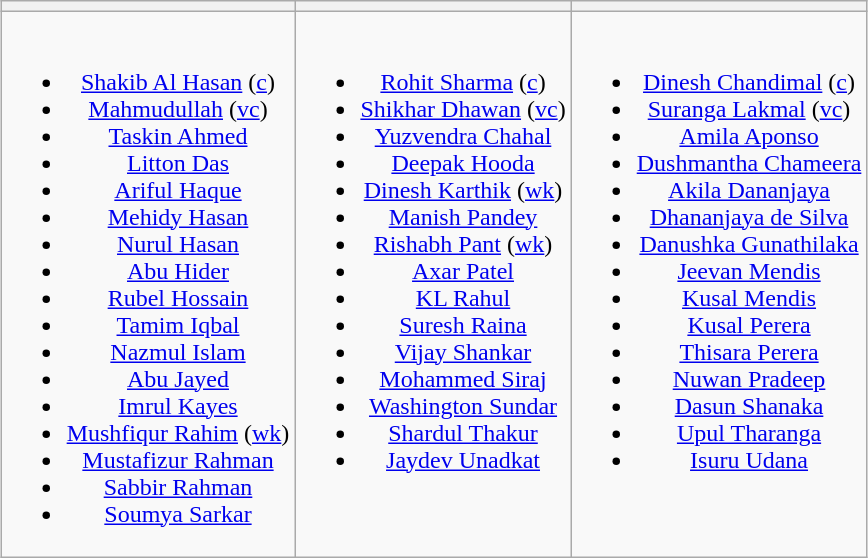<table class="wikitable" style="text-align:center; margin:auto">
<tr>
<th></th>
<th></th>
<th></th>
</tr>
<tr style="vertical-align:top">
<td><br><ul><li><a href='#'>Shakib Al Hasan</a> (<a href='#'>c</a>)</li><li><a href='#'>Mahmudullah</a> (<a href='#'>vc</a>)</li><li><a href='#'>Taskin Ahmed</a></li><li><a href='#'>Litton Das</a></li><li><a href='#'>Ariful Haque</a></li><li><a href='#'>Mehidy Hasan</a></li><li><a href='#'>Nurul Hasan</a></li><li><a href='#'>Abu Hider</a></li><li><a href='#'>Rubel Hossain</a></li><li><a href='#'>Tamim Iqbal</a></li><li><a href='#'>Nazmul Islam</a></li><li><a href='#'>Abu Jayed</a></li><li><a href='#'>Imrul Kayes</a></li><li><a href='#'>Mushfiqur Rahim</a> (<a href='#'>wk</a>)</li><li><a href='#'>Mustafizur Rahman</a></li><li><a href='#'>Sabbir Rahman</a></li><li><a href='#'>Soumya Sarkar</a></li></ul></td>
<td><br><ul><li><a href='#'>Rohit Sharma</a> (<a href='#'>c</a>)</li><li><a href='#'>Shikhar Dhawan</a> (<a href='#'>vc</a>)</li><li><a href='#'>Yuzvendra Chahal</a></li><li><a href='#'>Deepak Hooda</a></li><li><a href='#'>Dinesh Karthik</a> (<a href='#'>wk</a>)</li><li><a href='#'>Manish Pandey</a></li><li><a href='#'>Rishabh Pant</a> (<a href='#'>wk</a>)</li><li><a href='#'>Axar Patel</a></li><li><a href='#'>KL Rahul</a></li><li><a href='#'>Suresh Raina</a></li><li><a href='#'>Vijay Shankar</a></li><li><a href='#'>Mohammed Siraj</a></li><li><a href='#'>Washington Sundar</a></li><li><a href='#'>Shardul Thakur</a></li><li><a href='#'>Jaydev Unadkat</a></li></ul></td>
<td><br><ul><li><a href='#'>Dinesh Chandimal</a> (<a href='#'>c</a>)</li><li><a href='#'>Suranga Lakmal</a> (<a href='#'>vc</a>)</li><li><a href='#'>Amila Aponso</a></li><li><a href='#'>Dushmantha Chameera</a></li><li><a href='#'>Akila Dananjaya</a></li><li><a href='#'>Dhananjaya de Silva</a></li><li><a href='#'>Danushka Gunathilaka</a></li><li><a href='#'>Jeevan Mendis</a></li><li><a href='#'>Kusal Mendis</a></li><li><a href='#'>Kusal Perera</a></li><li><a href='#'>Thisara Perera</a></li><li><a href='#'>Nuwan Pradeep</a></li><li><a href='#'>Dasun Shanaka</a></li><li><a href='#'>Upul Tharanga</a></li><li><a href='#'>Isuru Udana</a></li></ul></td>
</tr>
</table>
